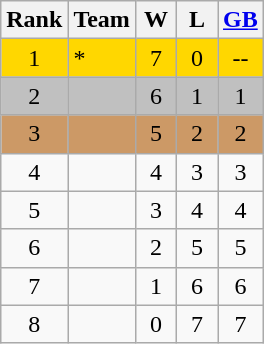<table class="wikitable" align="center"|>
<tr>
<th>Rank</th>
<th>Team</th>
<th width=20px>W</th>
<th width=20px>L</th>
<th width=20px><a href='#'>GB</a></th>
</tr>
<tr align="center" bgcolor="gold">
<td>1</td>
<td align="left">*</td>
<td>7</td>
<td>0</td>
<td>--</td>
</tr>
<tr align="center" bgcolor="silver">
<td>2</td>
<td align="left"></td>
<td>6</td>
<td>1</td>
<td>1</td>
</tr>
<tr align="center" bgcolor="CC9966">
<td>3</td>
<td align="left"></td>
<td>5</td>
<td>2</td>
<td>2</td>
</tr>
<tr align="center">
<td>4</td>
<td align="left"></td>
<td>4</td>
<td>3</td>
<td>3</td>
</tr>
<tr align="center">
<td>5</td>
<td align="left"></td>
<td>3</td>
<td>4</td>
<td>4</td>
</tr>
<tr align="center">
<td>6</td>
<td align="left"></td>
<td>2</td>
<td>5</td>
<td>5</td>
</tr>
<tr align="center">
<td>7</td>
<td align="left"></td>
<td>1</td>
<td>6</td>
<td>6</td>
</tr>
<tr align="center">
<td>8</td>
<td align="left"></td>
<td>0</td>
<td>7</td>
<td>7</td>
</tr>
</table>
